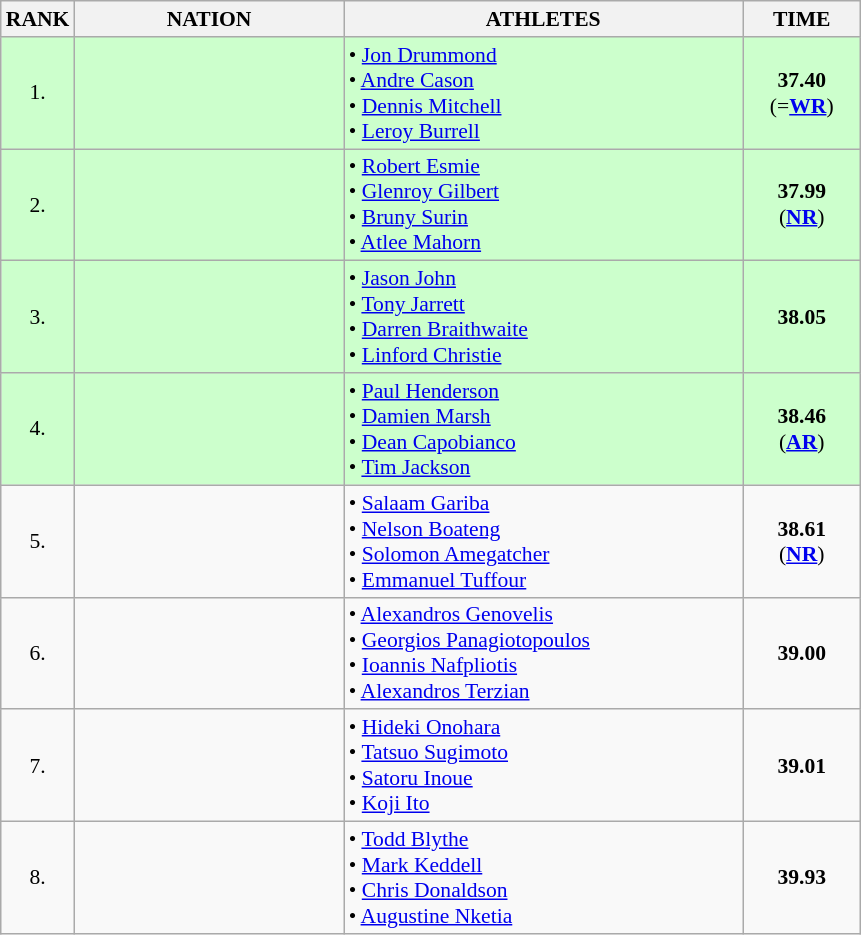<table class="wikitable" style="border-collapse: collapse; font-size: 90%;">
<tr>
<th>RANK</th>
<th style="width: 12em">NATION</th>
<th style="width: 18em">ATHLETES</th>
<th style="width: 5em">TIME</th>
</tr>
<tr style="background:#ccffcc;">
<td align="center">1.</td>
<td align="center"></td>
<td>• <a href='#'>Jon Drummond</a><br>• <a href='#'>Andre Cason</a><br>• <a href='#'>Dennis Mitchell</a><br>• <a href='#'>Leroy Burrell</a></td>
<td align="center"><strong>37.40</strong><br>(=<strong><a href='#'>WR</a></strong>)</td>
</tr>
<tr style="background:#ccffcc;">
<td align="center">2.</td>
<td align="center"></td>
<td>• <a href='#'>Robert Esmie</a><br>• <a href='#'>Glenroy Gilbert</a><br>• <a href='#'>Bruny Surin</a><br>• <a href='#'>Atlee Mahorn</a></td>
<td align="center"><strong>37.99</strong><br>(<strong><a href='#'>NR</a></strong>)</td>
</tr>
<tr style="background:#ccffcc;">
<td align="center">3.</td>
<td align="center"></td>
<td>• <a href='#'>Jason John</a><br>• <a href='#'>Tony Jarrett</a><br>• <a href='#'>Darren Braithwaite</a><br>• <a href='#'>Linford Christie</a></td>
<td align="center"><strong>38.05</strong></td>
</tr>
<tr style="background:#ccffcc;">
<td align="center">4.</td>
<td align="center"></td>
<td>• <a href='#'>Paul Henderson</a><br>• <a href='#'>Damien Marsh</a><br>• <a href='#'>Dean Capobianco</a><br>• <a href='#'>Tim Jackson</a></td>
<td align="center"><strong>38.46</strong><br>(<strong><a href='#'>AR</a></strong>)</td>
</tr>
<tr>
<td align="center">5.</td>
<td align="center"></td>
<td>• <a href='#'>Salaam Gariba</a><br>• <a href='#'>Nelson Boateng</a><br>• <a href='#'>Solomon Amegatcher</a><br>• <a href='#'>Emmanuel Tuffour</a></td>
<td align="center"><strong>38.61</strong><br>(<strong><a href='#'>NR</a></strong>)</td>
</tr>
<tr>
<td align="center">6.</td>
<td align="center"></td>
<td>• <a href='#'>Alexandros Genovelis</a><br>• <a href='#'>Georgios Panagiotopoulos</a><br>• <a href='#'>Ioannis Nafpliotis</a><br>• <a href='#'>Alexandros Terzian</a></td>
<td align="center"><strong>39.00</strong></td>
</tr>
<tr>
<td align="center">7.</td>
<td align="center"></td>
<td>• <a href='#'>Hideki Onohara</a><br>• <a href='#'>Tatsuo Sugimoto</a><br>• <a href='#'>Satoru Inoue</a><br>• <a href='#'>Koji Ito</a></td>
<td align="center"><strong>39.01</strong></td>
</tr>
<tr>
<td align="center">8.</td>
<td align="center"></td>
<td>• <a href='#'>Todd Blythe</a><br>• <a href='#'>Mark Keddell</a><br>• <a href='#'>Chris Donaldson</a><br>• <a href='#'>Augustine Nketia</a></td>
<td align="center"><strong>39.93</strong></td>
</tr>
</table>
